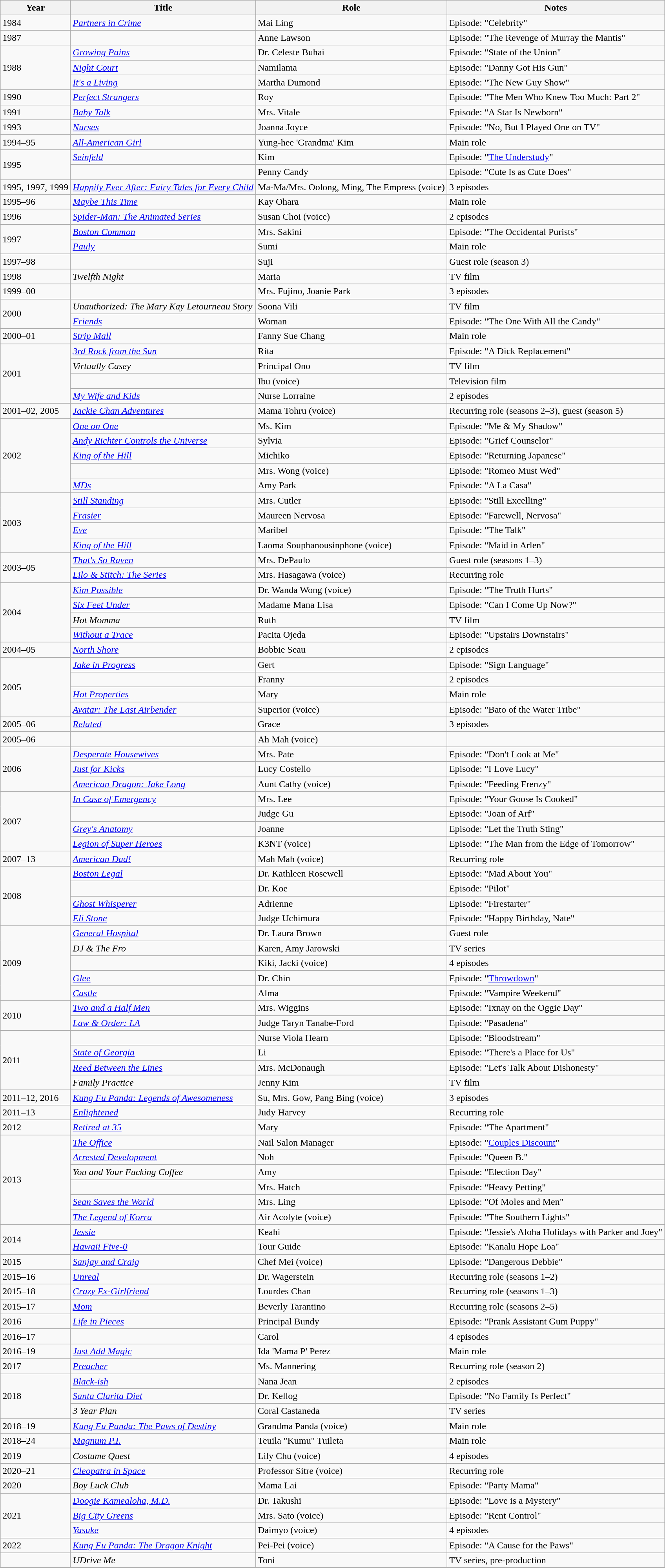<table class="wikitable sortable">
<tr>
<th>Year</th>
<th>Title</th>
<th>Role</th>
<th class="unsortable">Notes</th>
</tr>
<tr>
<td>1984</td>
<td><em><a href='#'>Partners in Crime</a></em></td>
<td>Mai Ling</td>
<td>Episode: "Celebrity"</td>
</tr>
<tr>
<td>1987</td>
<td><em></em></td>
<td>Anne Lawson</td>
<td>Episode: "The Revenge of Murray the Mantis"</td>
</tr>
<tr>
<td rowspan="3">1988</td>
<td><em><a href='#'>Growing Pains</a></em></td>
<td>Dr. Celeste Buhai</td>
<td>Episode: "State of the Union"</td>
</tr>
<tr>
<td><em><a href='#'>Night Court</a></em></td>
<td>Namilama</td>
<td>Episode: "Danny Got His Gun"</td>
</tr>
<tr>
<td><em><a href='#'>It's a Living</a></em></td>
<td>Martha Dumond</td>
<td>Episode: "The New Guy Show"</td>
</tr>
<tr>
<td>1990</td>
<td><em><a href='#'>Perfect Strangers</a></em></td>
<td>Roy</td>
<td>Episode: "The Men Who Knew Too Much: Part 2"</td>
</tr>
<tr>
<td>1991</td>
<td><em><a href='#'>Baby Talk</a></em></td>
<td>Mrs. Vitale</td>
<td>Episode: "A Star Is Newborn"</td>
</tr>
<tr>
<td>1993</td>
<td><em><a href='#'>Nurses</a></em></td>
<td>Joanna Joyce</td>
<td>Episode: "No, But I Played One on TV"</td>
</tr>
<tr>
<td>1994–95</td>
<td><em><a href='#'>All-American Girl</a></em></td>
<td>Yung-hee 'Grandma' Kim</td>
<td>Main role</td>
</tr>
<tr>
<td rowspan="2">1995</td>
<td><em><a href='#'>Seinfeld</a></em></td>
<td>Kim</td>
<td>Episode: "<a href='#'>The Understudy</a>"</td>
</tr>
<tr>
<td><em></em></td>
<td>Penny Candy</td>
<td>Episode: "Cute Is as Cute Does"</td>
</tr>
<tr>
<td>1995, 1997, 1999</td>
<td><em><a href='#'>Happily Ever After: Fairy Tales for Every Child</a></em></td>
<td>Ma-Ma/Mrs. Oolong, Ming, The Empress (voice)</td>
<td>3 episodes</td>
</tr>
<tr>
<td>1995–96</td>
<td><em><a href='#'>Maybe This Time</a></em></td>
<td>Kay Ohara</td>
<td>Main role</td>
</tr>
<tr>
<td>1996</td>
<td><em><a href='#'>Spider-Man: The Animated Series</a></em></td>
<td>Susan Choi (voice)</td>
<td>2 episodes</td>
</tr>
<tr>
<td rowspan="2">1997</td>
<td><em><a href='#'>Boston Common</a></em></td>
<td>Mrs. Sakini</td>
<td>Episode: "The Occidental Purists"</td>
</tr>
<tr>
<td><em><a href='#'>Pauly</a></em></td>
<td>Sumi</td>
<td>Main role</td>
</tr>
<tr>
<td>1997–98</td>
<td><em></em></td>
<td>Suji</td>
<td>Guest role (season 3)</td>
</tr>
<tr>
<td>1998</td>
<td><em>Twelfth Night</em></td>
<td>Maria</td>
<td>TV film</td>
</tr>
<tr>
<td>1999–00</td>
<td><em></em></td>
<td>Mrs. Fujino, Joanie Park</td>
<td>3 episodes</td>
</tr>
<tr>
<td rowspan="2">2000</td>
<td><em>Unauthorized: The Mary Kay Letourneau Story</em></td>
<td>Soona Vili</td>
<td>TV film</td>
</tr>
<tr>
<td><em><a href='#'>Friends</a></em></td>
<td>Woman</td>
<td>Episode: "The One With All the Candy"</td>
</tr>
<tr>
<td>2000–01</td>
<td><em><a href='#'>Strip Mall</a></em></td>
<td>Fanny Sue Chang</td>
<td>Main role</td>
</tr>
<tr>
<td rowspan="4">2001</td>
<td><em><a href='#'>3rd Rock from the Sun</a></em></td>
<td>Rita</td>
<td>Episode: "A Dick Replacement"</td>
</tr>
<tr>
<td><em>Virtually Casey</em></td>
<td>Principal Ono</td>
<td>TV film</td>
</tr>
<tr>
<td><em></em></td>
<td>Ibu (voice)</td>
<td>Television film</td>
</tr>
<tr>
<td><em><a href='#'>My Wife and Kids</a></em></td>
<td>Nurse Lorraine</td>
<td>2 episodes</td>
</tr>
<tr>
<td>2001–02, 2005</td>
<td><em><a href='#'>Jackie Chan Adventures</a></em></td>
<td>Mama Tohru (voice)</td>
<td>Recurring role (seasons 2–3), guest (season 5)</td>
</tr>
<tr>
<td rowspan="5">2002</td>
<td><em><a href='#'>One on One</a></em></td>
<td>Ms. Kim</td>
<td>Episode: "Me & My Shadow"</td>
</tr>
<tr>
<td><em><a href='#'>Andy Richter Controls the Universe</a></em></td>
<td>Sylvia</td>
<td>Episode: "Grief Counselor"</td>
</tr>
<tr>
<td><em><a href='#'>King of the Hill</a></em></td>
<td>Michiko</td>
<td>Episode: "Returning Japanese"</td>
</tr>
<tr>
<td><em></em></td>
<td>Mrs. Wong (voice)</td>
<td>Episode: "Romeo Must Wed"</td>
</tr>
<tr>
<td><em><a href='#'>MDs</a></em></td>
<td>Amy Park</td>
<td>Episode: "A La Casa"</td>
</tr>
<tr>
<td rowspan="4">2003</td>
<td><em><a href='#'>Still Standing</a></em></td>
<td>Mrs. Cutler</td>
<td>Episode: "Still Excelling"</td>
</tr>
<tr>
<td><em><a href='#'>Frasier</a></em></td>
<td>Maureen Nervosa</td>
<td>Episode: "Farewell, Nervosa"</td>
</tr>
<tr>
<td><em><a href='#'>Eve</a></em></td>
<td>Maribel</td>
<td>Episode: "The Talk"</td>
</tr>
<tr>
<td><em><a href='#'>King of the Hill</a></em></td>
<td>Laoma Souphanousinphone (voice)</td>
<td>Episode: "Maid in Arlen"</td>
</tr>
<tr>
<td rowspan="2">2003–05</td>
<td><em><a href='#'>That's So Raven</a></em></td>
<td>Mrs. DePaulo</td>
<td>Guest role (seasons 1–3)</td>
</tr>
<tr>
<td><em><a href='#'>Lilo & Stitch: The Series</a></em></td>
<td>Mrs. Hasagawa (voice)</td>
<td>Recurring role</td>
</tr>
<tr>
<td rowspan="4">2004</td>
<td><em><a href='#'>Kim Possible</a></em></td>
<td>Dr. Wanda Wong (voice)</td>
<td>Episode: "The Truth Hurts"</td>
</tr>
<tr>
<td><em><a href='#'>Six Feet Under</a></em></td>
<td>Madame Mana Lisa</td>
<td>Episode: "Can I Come Up Now?"</td>
</tr>
<tr>
<td><em>Hot Momma</em></td>
<td>Ruth</td>
<td>TV film</td>
</tr>
<tr>
<td><em><a href='#'>Without a Trace</a></em></td>
<td>Pacita Ojeda</td>
<td>Episode: "Upstairs Downstairs"</td>
</tr>
<tr>
<td>2004–05</td>
<td><em><a href='#'>North Shore</a></em></td>
<td>Bobbie Seau</td>
<td>2 episodes</td>
</tr>
<tr>
<td rowspan="4">2005</td>
<td><em><a href='#'>Jake in Progress</a></em></td>
<td>Gert</td>
<td>Episode: "Sign Language"</td>
</tr>
<tr>
<td><em></em></td>
<td>Franny</td>
<td>2 episodes</td>
</tr>
<tr>
<td><em><a href='#'>Hot Properties</a></em></td>
<td>Mary</td>
<td>Main role</td>
</tr>
<tr>
<td><em><a href='#'>Avatar: The Last Airbender</a></em></td>
<td>Superior (voice)</td>
<td>Episode: "Bato of the Water Tribe"</td>
</tr>
<tr>
<td>2005–06</td>
<td><em><a href='#'>Related</a></em></td>
<td>Grace</td>
<td>3 episodes</td>
</tr>
<tr>
<td>2005–06</td>
<td><em></em></td>
<td>Ah Mah (voice)</td>
<td></td>
</tr>
<tr>
<td rowspan="3">2006</td>
<td><em><a href='#'>Desperate Housewives</a></em></td>
<td>Mrs. Pate</td>
<td>Episode: "Don't Look at Me"</td>
</tr>
<tr>
<td><em><a href='#'>Just for Kicks</a></em></td>
<td>Lucy Costello</td>
<td>Episode: "I Love Lucy"</td>
</tr>
<tr>
<td><em><a href='#'>American Dragon: Jake Long</a></em></td>
<td>Aunt Cathy (voice)</td>
<td>Episode: "Feeding Frenzy"</td>
</tr>
<tr>
<td rowspan="4">2007</td>
<td><em><a href='#'>In Case of Emergency</a></em></td>
<td>Mrs. Lee</td>
<td>Episode: "Your Goose Is Cooked"</td>
</tr>
<tr>
<td><em></em></td>
<td>Judge Gu</td>
<td>Episode: "Joan of Arf"</td>
</tr>
<tr>
<td><em><a href='#'>Grey's Anatomy</a></em></td>
<td>Joanne</td>
<td>Episode: "Let the Truth Sting"</td>
</tr>
<tr>
<td><em><a href='#'>Legion of Super Heroes</a></em></td>
<td>K3NT (voice)</td>
<td>Episode: "The Man from the Edge of Tomorrow"</td>
</tr>
<tr>
<td>2007–13</td>
<td><em><a href='#'>American Dad!</a></em></td>
<td>Mah Mah (voice)</td>
<td>Recurring role</td>
</tr>
<tr>
<td rowspan="4">2008</td>
<td><em><a href='#'>Boston Legal</a></em></td>
<td>Dr. Kathleen Rosewell</td>
<td>Episode: "Mad About You"</td>
</tr>
<tr>
<td><em></em></td>
<td>Dr. Koe</td>
<td>Episode: "Pilot"</td>
</tr>
<tr>
<td><em><a href='#'>Ghost Whisperer</a></em></td>
<td>Adrienne</td>
<td>Episode: "Firestarter"</td>
</tr>
<tr>
<td><em><a href='#'>Eli Stone</a></em></td>
<td>Judge Uchimura</td>
<td>Episode: "Happy Birthday, Nate"</td>
</tr>
<tr>
<td rowspan="5">2009</td>
<td><em><a href='#'>General Hospital</a></em></td>
<td>Dr. Laura Brown</td>
<td>Guest role</td>
</tr>
<tr>
<td><em>DJ & The Fro</em></td>
<td>Karen, Amy Jarowski</td>
<td>TV series</td>
</tr>
<tr>
<td><em></em></td>
<td>Kiki, Jacki (voice)</td>
<td>4 episodes</td>
</tr>
<tr>
<td><em><a href='#'>Glee</a></em></td>
<td>Dr. Chin</td>
<td>Episode: "<a href='#'>Throwdown</a>"</td>
</tr>
<tr>
<td><em><a href='#'>Castle</a></em></td>
<td>Alma</td>
<td>Episode: "Vampire Weekend"</td>
</tr>
<tr>
<td rowspan="2">2010</td>
<td><em><a href='#'>Two and a Half Men</a></em></td>
<td>Mrs. Wiggins</td>
<td>Episode: "Ixnay on the Oggie Day"</td>
</tr>
<tr>
<td><em><a href='#'>Law & Order: LA</a></em></td>
<td>Judge Taryn Tanabe-Ford</td>
<td>Episode: "Pasadena"</td>
</tr>
<tr>
<td rowspan="4">2011</td>
<td><em></em></td>
<td>Nurse Viola Hearn</td>
<td>Episode: "Bloodstream"</td>
</tr>
<tr>
<td><em><a href='#'>State of Georgia</a></em></td>
<td>Li</td>
<td>Episode: "There's a Place for Us"</td>
</tr>
<tr>
<td><em><a href='#'>Reed Between the Lines</a></em></td>
<td>Mrs. McDonaugh</td>
<td>Episode: "Let's Talk About Dishonesty"</td>
</tr>
<tr>
<td><em>Family Practice</em></td>
<td>Jenny Kim</td>
<td>TV film</td>
</tr>
<tr>
<td>2011–12, 2016</td>
<td><em><a href='#'>Kung Fu Panda: Legends of Awesomeness</a></em></td>
<td>Su, Mrs. Gow, Pang Bing (voice)</td>
<td>3 episodes</td>
</tr>
<tr>
<td>2011–13</td>
<td><em><a href='#'>Enlightened</a></em></td>
<td>Judy Harvey</td>
<td>Recurring role</td>
</tr>
<tr>
<td>2012</td>
<td><em><a href='#'>Retired at 35</a></em></td>
<td>Mary</td>
<td>Episode: "The Apartment"</td>
</tr>
<tr>
<td rowspan="6">2013</td>
<td><em><a href='#'>The Office</a></em></td>
<td>Nail Salon Manager</td>
<td>Episode: "<a href='#'>Couples Discount</a>"</td>
</tr>
<tr>
<td><em><a href='#'>Arrested Development</a></em></td>
<td>Noh</td>
<td>Episode: "Queen B."</td>
</tr>
<tr>
<td><em>You and Your Fucking Coffee</em></td>
<td>Amy</td>
<td>Episode: "Election Day"</td>
</tr>
<tr>
<td><em></em></td>
<td>Mrs. Hatch</td>
<td>Episode: "Heavy Petting"</td>
</tr>
<tr>
<td><em><a href='#'>Sean Saves the World</a></em></td>
<td>Mrs. Ling</td>
<td>Episode: "Of Moles and Men"</td>
</tr>
<tr>
<td><em><a href='#'>The Legend of Korra</a></em></td>
<td>Air Acolyte (voice)</td>
<td>Episode: "The Southern Lights"</td>
</tr>
<tr>
<td rowspan="2">2014</td>
<td><em><a href='#'>Jessie</a></em></td>
<td>Keahi</td>
<td>Episode: "Jessie's Aloha Holidays with Parker and Joey"</td>
</tr>
<tr>
<td><em><a href='#'>Hawaii Five-0</a></em></td>
<td>Tour Guide</td>
<td>Episode: "Kanalu Hope Loa"</td>
</tr>
<tr>
<td>2015</td>
<td><em><a href='#'>Sanjay and Craig</a></em></td>
<td>Chef Mei (voice)</td>
<td>Episode: "Dangerous Debbie"</td>
</tr>
<tr>
<td>2015–16</td>
<td><em><a href='#'>Unreal</a></em></td>
<td>Dr. Wagerstein</td>
<td>Recurring role (seasons 1–2)</td>
</tr>
<tr>
<td>2015–18</td>
<td><em><a href='#'>Crazy Ex-Girlfriend</a></em></td>
<td>Lourdes Chan</td>
<td>Recurring role (seasons 1–3)</td>
</tr>
<tr>
<td>2015–17</td>
<td><em><a href='#'>Mom</a></em></td>
<td>Beverly Tarantino</td>
<td>Recurring role (seasons 2–5)</td>
</tr>
<tr>
<td>2016</td>
<td><em><a href='#'>Life in Pieces</a></em></td>
<td>Principal Bundy</td>
<td>Episode: "Prank Assistant Gum Puppy"</td>
</tr>
<tr>
<td>2016–17</td>
<td><em></em></td>
<td>Carol</td>
<td>4 episodes</td>
</tr>
<tr>
<td>2016–19</td>
<td><em><a href='#'>Just Add Magic</a></em></td>
<td>Ida 'Mama P' Perez</td>
<td>Main role</td>
</tr>
<tr>
<td>2017</td>
<td><em><a href='#'>Preacher</a></em></td>
<td>Ms. Mannering</td>
<td>Recurring role (season 2)</td>
</tr>
<tr>
<td rowspan="3">2018</td>
<td><em><a href='#'>Black-ish</a></em></td>
<td>Nana Jean</td>
<td>2 episodes</td>
</tr>
<tr>
<td><em><a href='#'>Santa Clarita Diet</a></em></td>
<td>Dr. Kellog</td>
<td>Episode: "No Family Is Perfect"</td>
</tr>
<tr>
<td><em>3 Year Plan</em></td>
<td>Coral Castaneda</td>
<td>TV series</td>
</tr>
<tr>
<td>2018–19</td>
<td><em><a href='#'>Kung Fu Panda: The Paws of Destiny</a></em></td>
<td>Grandma Panda (voice)</td>
<td>Main role</td>
</tr>
<tr>
<td>2018–24</td>
<td><em><a href='#'>Magnum P.I.</a></em></td>
<td>Teuila "Kumu" Tuileta</td>
<td>Main role</td>
</tr>
<tr>
<td>2019</td>
<td><em>Costume Quest</em></td>
<td>Lily Chu (voice)</td>
<td>4 episodes</td>
</tr>
<tr>
<td>2020–21</td>
<td><em><a href='#'>Cleopatra in Space</a></em></td>
<td>Professor Sitre (voice)</td>
<td>Recurring role</td>
</tr>
<tr>
<td>2020</td>
<td><em>Boy Luck Club </em></td>
<td>Mama Lai</td>
<td>Episode: "Party Mama"</td>
</tr>
<tr>
<td rowspan="3">2021</td>
<td><em><a href='#'>Doogie Kamealoha, M.D.</a></em></td>
<td>Dr. Takushi</td>
<td>Episode: "Love is a Mystery"</td>
</tr>
<tr>
<td><em><a href='#'>Big City Greens</a></em></td>
<td>Mrs. Sato (voice)</td>
<td>Episode: "Rent Control"</td>
</tr>
<tr>
<td><em><a href='#'>Yasuke</a></em></td>
<td>Daimyo (voice)</td>
<td>4 episodes</td>
</tr>
<tr>
<td>2022</td>
<td><em><a href='#'>Kung Fu Panda: The Dragon Knight</a></em></td>
<td>Pei-Pei (voice)</td>
<td>Episode: "A Cause for the Paws"</td>
</tr>
<tr>
<td></td>
<td><em>UDrive Me</em></td>
<td>Toni</td>
<td>TV series, pre-production</td>
</tr>
</table>
